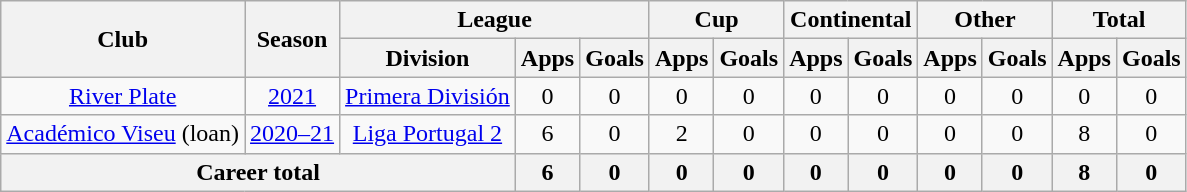<table class="wikitable" style="text-align: center">
<tr>
<th rowspan="2">Club</th>
<th rowspan="2">Season</th>
<th colspan="3">League</th>
<th colspan="2">Cup</th>
<th colspan="2">Continental</th>
<th colspan="2">Other</th>
<th colspan="2">Total</th>
</tr>
<tr>
<th>Division</th>
<th>Apps</th>
<th>Goals</th>
<th>Apps</th>
<th>Goals</th>
<th>Apps</th>
<th>Goals</th>
<th>Apps</th>
<th>Goals</th>
<th>Apps</th>
<th>Goals</th>
</tr>
<tr>
<td><a href='#'>River Plate</a></td>
<td><a href='#'>2021</a></td>
<td><a href='#'>Primera División</a></td>
<td>0</td>
<td>0</td>
<td>0</td>
<td>0</td>
<td>0</td>
<td>0</td>
<td>0</td>
<td>0</td>
<td>0</td>
<td>0</td>
</tr>
<tr>
<td><a href='#'>Académico Viseu</a> (loan)</td>
<td><a href='#'>2020–21</a></td>
<td><a href='#'>Liga Portugal 2</a></td>
<td>6</td>
<td>0</td>
<td>2</td>
<td>0</td>
<td>0</td>
<td>0</td>
<td>0</td>
<td>0</td>
<td>8</td>
<td>0</td>
</tr>
<tr>
<th colspan=3>Career total</th>
<th>6</th>
<th>0</th>
<th>0</th>
<th>0</th>
<th>0</th>
<th>0</th>
<th>0</th>
<th>0</th>
<th>8</th>
<th>0</th>
</tr>
</table>
